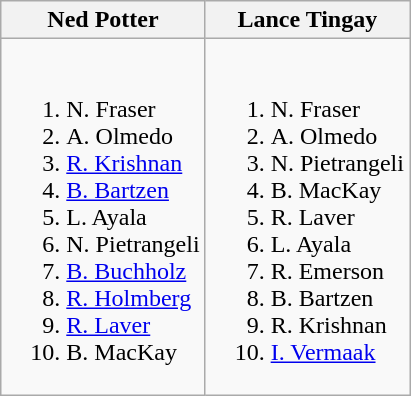<table class="wikitable">
<tr>
<th>Ned Potter</th>
<th>Lance Tingay<strong></strong></th>
</tr>
<tr style="vertical-align: top;">
<td style="white-space: nowrap;"><br><ol><li> N. Fraser</li><li> A. Olmedo</li><li> <a href='#'>R. Krishnan</a></li><li> <a href='#'>B. Bartzen</a></li><li> L. Ayala</li><li> N. Pietrangeli</li><li> <a href='#'>B. Buchholz</a></li><li> <a href='#'>R. Holmberg</a></li><li> <a href='#'>R. Laver</a></li><li> B. MacKay</li></ol></td>
<td style="white-space: nowrap;"><br><ol><li> N. Fraser</li><li> A. Olmedo</li><li> N. Pietrangeli</li><li> B. MacKay</li><li> R. Laver</li><li> L. Ayala</li><li> R. Emerson</li><li> B. Bartzen</li><li> R. Krishnan</li><li> <a href='#'>I. Vermaak</a></li></ol></td>
</tr>
</table>
